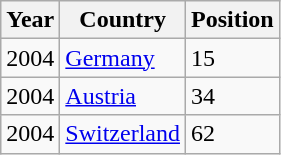<table class="wikitable">
<tr>
<th>Year</th>
<th>Country</th>
<th>Position</th>
</tr>
<tr>
<td>2004</td>
<td><a href='#'>Germany</a></td>
<td>15</td>
</tr>
<tr>
<td>2004</td>
<td><a href='#'>Austria</a></td>
<td>34</td>
</tr>
<tr>
<td>2004</td>
<td><a href='#'>Switzerland</a></td>
<td>62</td>
</tr>
</table>
